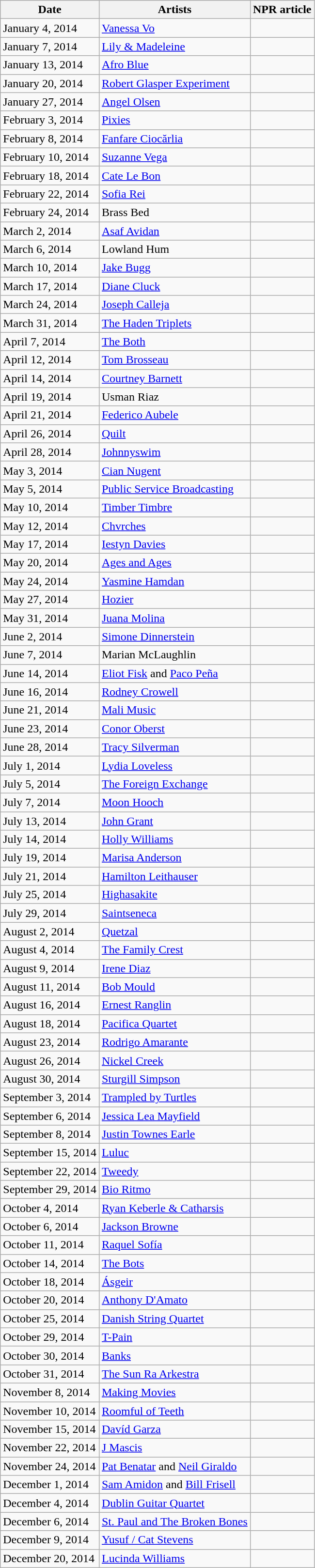<table class="wikitable sortable mw-collapsible mw-collapsed">
<tr>
<th scope="col" data-sort-type="usLongDate">Date</th>
<th scope="col">Artists</th>
<th scope="col" class="unsortable">NPR article</th>
</tr>
<tr>
<td>January 4, 2014</td>
<td><a href='#'>Vanessa Vo</a></td>
<td></td>
</tr>
<tr>
<td>January 7, 2014</td>
<td><a href='#'>Lily & Madeleine</a></td>
<td></td>
</tr>
<tr>
<td>January 13, 2014</td>
<td><a href='#'>Afro Blue</a></td>
<td></td>
</tr>
<tr>
<td>January 20, 2014</td>
<td><a href='#'>Robert Glasper Experiment</a></td>
<td></td>
</tr>
<tr>
<td>January 27, 2014</td>
<td><a href='#'>Angel Olsen</a></td>
<td></td>
</tr>
<tr>
<td>February 3, 2014</td>
<td><a href='#'>Pixies</a></td>
<td></td>
</tr>
<tr>
<td>February 8, 2014</td>
<td><a href='#'>Fanfare Ciocărlia</a></td>
<td></td>
</tr>
<tr>
<td>February 10, 2014</td>
<td><a href='#'>Suzanne Vega</a></td>
<td></td>
</tr>
<tr>
<td>February 18, 2014</td>
<td><a href='#'>Cate Le Bon</a></td>
<td></td>
</tr>
<tr>
<td>February 22, 2014</td>
<td><a href='#'>Sofia Rei</a></td>
<td></td>
</tr>
<tr>
<td>February 24, 2014</td>
<td>Brass Bed</td>
<td></td>
</tr>
<tr>
<td>March 2, 2014</td>
<td><a href='#'>Asaf Avidan</a></td>
<td></td>
</tr>
<tr>
<td>March 6, 2014</td>
<td>Lowland Hum</td>
<td></td>
</tr>
<tr>
<td>March 10, 2014</td>
<td><a href='#'>Jake Bugg</a></td>
<td></td>
</tr>
<tr>
<td>March 17, 2014</td>
<td><a href='#'>Diane Cluck</a></td>
<td></td>
</tr>
<tr>
<td>March 24, 2014</td>
<td><a href='#'>Joseph Calleja</a></td>
<td></td>
</tr>
<tr>
<td>March 31, 2014</td>
<td data-sort-value="Haden Triplets, The"><a href='#'>The Haden Triplets</a></td>
<td></td>
</tr>
<tr>
<td>April 7, 2014</td>
<td><a href='#'>The Both</a></td>
<td></td>
</tr>
<tr>
<td>April 12, 2014</td>
<td><a href='#'>Tom Brosseau</a></td>
<td></td>
</tr>
<tr>
<td>April 14, 2014</td>
<td><a href='#'>Courtney Barnett</a></td>
<td></td>
</tr>
<tr>
<td>April 19, 2014</td>
<td>Usman Riaz</td>
<td></td>
</tr>
<tr>
<td>April 21, 2014</td>
<td><a href='#'>Federico Aubele</a></td>
<td></td>
</tr>
<tr>
<td>April 26, 2014</td>
<td><a href='#'>Quilt</a></td>
<td></td>
</tr>
<tr>
<td>April 28, 2014</td>
<td><a href='#'>Johnnyswim</a></td>
<td></td>
</tr>
<tr>
<td>May 3, 2014</td>
<td><a href='#'>Cian Nugent</a></td>
<td></td>
</tr>
<tr>
<td>May 5, 2014</td>
<td><a href='#'>Public Service Broadcasting</a></td>
<td></td>
</tr>
<tr>
<td>May 10, 2014</td>
<td><a href='#'>Timber Timbre</a></td>
<td></td>
</tr>
<tr>
<td>May 12, 2014</td>
<td><a href='#'>Chvrches</a></td>
<td></td>
</tr>
<tr>
<td>May 17, 2014</td>
<td><a href='#'>Iestyn Davies</a></td>
<td></td>
</tr>
<tr>
<td>May 20, 2014</td>
<td><a href='#'>Ages and Ages</a></td>
<td></td>
</tr>
<tr>
<td>May 24, 2014</td>
<td><a href='#'>Yasmine Hamdan</a></td>
<td></td>
</tr>
<tr>
<td>May 27, 2014</td>
<td><a href='#'>Hozier</a></td>
<td></td>
</tr>
<tr>
<td>May 31, 2014</td>
<td><a href='#'>Juana Molina</a></td>
<td></td>
</tr>
<tr>
<td>June 2, 2014</td>
<td><a href='#'>Simone Dinnerstein</a></td>
<td></td>
</tr>
<tr>
<td>June 7, 2014</td>
<td>Marian McLaughlin</td>
<td></td>
</tr>
<tr>
<td>June 14, 2014</td>
<td><a href='#'>Eliot Fisk</a> and <a href='#'>Paco Peña</a></td>
<td></td>
</tr>
<tr>
<td>June 16, 2014</td>
<td><a href='#'>Rodney Crowell</a></td>
<td></td>
</tr>
<tr>
<td>June 21, 2014</td>
<td><a href='#'>Mali Music</a></td>
<td></td>
</tr>
<tr>
<td>June 23, 2014</td>
<td><a href='#'>Conor Oberst</a></td>
<td></td>
</tr>
<tr>
<td>June 28, 2014</td>
<td><a href='#'>Tracy Silverman</a></td>
<td></td>
</tr>
<tr>
<td>July 1, 2014</td>
<td><a href='#'>Lydia Loveless</a></td>
<td></td>
</tr>
<tr>
<td>July 5, 2014</td>
<td><a href='#'>The Foreign Exchange</a></td>
<td></td>
</tr>
<tr>
<td>July 7, 2014</td>
<td><a href='#'>Moon Hooch</a></td>
<td></td>
</tr>
<tr>
<td>July 13, 2014</td>
<td><a href='#'>John Grant</a></td>
<td></td>
</tr>
<tr>
<td>July 14, 2014</td>
<td><a href='#'>Holly Williams</a></td>
<td></td>
</tr>
<tr>
<td>July 19, 2014</td>
<td><a href='#'>Marisa Anderson</a></td>
<td></td>
</tr>
<tr>
<td>July 21, 2014</td>
<td><a href='#'>Hamilton Leithauser</a></td>
<td></td>
</tr>
<tr>
<td>July 25, 2014</td>
<td><a href='#'>Highasakite</a></td>
<td></td>
</tr>
<tr>
<td>July 29, 2014</td>
<td><a href='#'>Saintseneca</a></td>
<td></td>
</tr>
<tr>
<td>August 2, 2014</td>
<td><a href='#'>Quetzal</a></td>
<td></td>
</tr>
<tr>
<td>August 4, 2014</td>
<td><a href='#'>The Family Crest</a></td>
<td></td>
</tr>
<tr>
<td>August 9, 2014</td>
<td><a href='#'>Irene Diaz</a></td>
<td></td>
</tr>
<tr>
<td>August 11, 2014</td>
<td><a href='#'>Bob Mould</a></td>
<td></td>
</tr>
<tr>
<td>August 16, 2014</td>
<td><a href='#'>Ernest Ranglin</a></td>
<td></td>
</tr>
<tr>
<td>August 18, 2014</td>
<td><a href='#'>Pacifica Quartet</a></td>
<td></td>
</tr>
<tr>
<td>August 23, 2014</td>
<td><a href='#'>Rodrigo Amarante</a></td>
<td></td>
</tr>
<tr>
<td>August 26, 2014</td>
<td><a href='#'>Nickel Creek</a></td>
<td></td>
</tr>
<tr>
<td>August 30, 2014</td>
<td><a href='#'>Sturgill Simpson</a></td>
<td></td>
</tr>
<tr>
<td>September 3, 2014</td>
<td><a href='#'>Trampled by Turtles</a></td>
<td></td>
</tr>
<tr>
<td>September 6, 2014</td>
<td><a href='#'>Jessica Lea Mayfield</a></td>
<td></td>
</tr>
<tr>
<td>September 8, 2014</td>
<td><a href='#'>Justin Townes Earle</a></td>
<td></td>
</tr>
<tr>
<td>September 15, 2014</td>
<td><a href='#'>Luluc</a></td>
<td></td>
</tr>
<tr>
<td>September 22, 2014</td>
<td><a href='#'>Tweedy</a></td>
<td></td>
</tr>
<tr>
<td>September 29, 2014</td>
<td><a href='#'>Bio Ritmo</a></td>
<td></td>
</tr>
<tr>
<td>October 4, 2014</td>
<td><a href='#'>Ryan Keberle & Catharsis</a></td>
<td></td>
</tr>
<tr>
<td>October 6, 2014</td>
<td><a href='#'>Jackson Browne</a></td>
<td></td>
</tr>
<tr>
<td>October 11, 2014</td>
<td><a href='#'>Raquel Sofía</a></td>
<td></td>
</tr>
<tr>
<td>October 14, 2014</td>
<td data-sort-value="Bots, The"><a href='#'>The Bots</a></td>
<td></td>
</tr>
<tr>
<td>October 18, 2014</td>
<td><a href='#'>Ásgeir</a></td>
<td></td>
</tr>
<tr>
<td>October 20, 2014</td>
<td><a href='#'>Anthony D'Amato</a></td>
<td></td>
</tr>
<tr>
<td>October 25, 2014</td>
<td><a href='#'>Danish String Quartet</a></td>
<td></td>
</tr>
<tr>
<td>October 29, 2014</td>
<td><a href='#'>T-Pain</a></td>
<td></td>
</tr>
<tr>
<td>October 30, 2014</td>
<td><a href='#'>Banks</a></td>
<td></td>
</tr>
<tr>
<td>October 31, 2014</td>
<td><a href='#'>The Sun Ra Arkestra</a></td>
<td></td>
</tr>
<tr>
<td>November 8, 2014</td>
<td><a href='#'>Making Movies</a></td>
<td></td>
</tr>
<tr>
<td>November 10, 2014</td>
<td><a href='#'>Roomful of Teeth</a></td>
<td></td>
</tr>
<tr>
<td>November 15, 2014</td>
<td><a href='#'>Davíd Garza</a></td>
<td></td>
</tr>
<tr>
<td>November 22, 2014</td>
<td><a href='#'>J Mascis</a></td>
<td></td>
</tr>
<tr>
<td>November 24, 2014</td>
<td><a href='#'>Pat Benatar</a> and <a href='#'>Neil Giraldo</a></td>
<td></td>
</tr>
<tr>
<td>December 1, 2014</td>
<td><a href='#'>Sam Amidon</a> and <a href='#'>Bill Frisell</a></td>
<td></td>
</tr>
<tr>
<td>December 4, 2014</td>
<td><a href='#'>Dublin Guitar Quartet</a></td>
<td></td>
</tr>
<tr>
<td>December 6, 2014</td>
<td><a href='#'>St. Paul and The Broken Bones</a></td>
<td></td>
</tr>
<tr>
<td>December 9, 2014</td>
<td><a href='#'>Yusuf / Cat Stevens</a></td>
<td></td>
</tr>
<tr>
<td>December 20, 2014</td>
<td><a href='#'>Lucinda Williams</a></td>
<td></td>
</tr>
</table>
